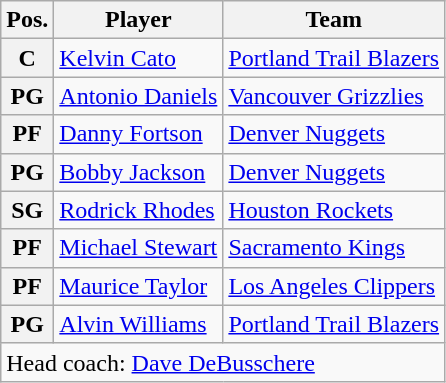<table class="wikitable">
<tr>
<th>Pos.</th>
<th>Player</th>
<th>Team</th>
</tr>
<tr>
<th>C</th>
<td><a href='#'>Kelvin Cato</a></td>
<td><a href='#'>Portland Trail Blazers</a></td>
</tr>
<tr>
<th>PG</th>
<td><a href='#'>Antonio Daniels</a></td>
<td><a href='#'>Vancouver Grizzlies</a></td>
</tr>
<tr>
<th>PF</th>
<td><a href='#'>Danny Fortson</a></td>
<td><a href='#'>Denver Nuggets</a></td>
</tr>
<tr>
<th>PG</th>
<td><a href='#'>Bobby Jackson</a></td>
<td><a href='#'>Denver Nuggets</a></td>
</tr>
<tr>
<th>SG</th>
<td><a href='#'>Rodrick Rhodes</a></td>
<td><a href='#'>Houston Rockets</a></td>
</tr>
<tr>
<th>PF</th>
<td><a href='#'>Michael Stewart</a></td>
<td><a href='#'>Sacramento Kings</a></td>
</tr>
<tr>
<th>PF</th>
<td><a href='#'>Maurice Taylor</a></td>
<td><a href='#'>Los Angeles Clippers</a></td>
</tr>
<tr>
<th>PG</th>
<td><a href='#'>Alvin Williams</a></td>
<td><a href='#'>Portland Trail Blazers</a></td>
</tr>
<tr>
<td colspan="3">Head coach: <a href='#'>Dave DeBusschere</a></td>
</tr>
</table>
